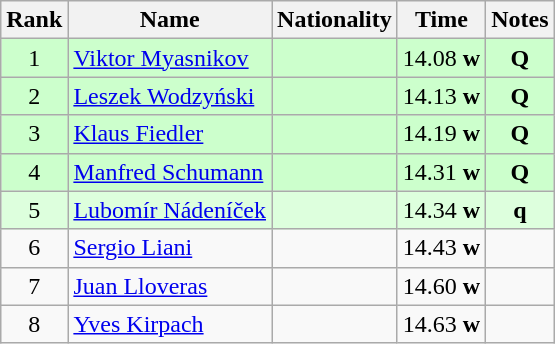<table class="wikitable sortable" style="text-align:center">
<tr>
<th>Rank</th>
<th>Name</th>
<th>Nationality</th>
<th>Time</th>
<th>Notes</th>
</tr>
<tr bgcolor=ccffcc>
<td>1</td>
<td align=left><a href='#'>Viktor Myasnikov</a></td>
<td align=left></td>
<td>14.08 <strong>w</strong></td>
<td><strong>Q</strong></td>
</tr>
<tr bgcolor=ccffcc>
<td>2</td>
<td align=left><a href='#'>Leszek Wodzyński</a></td>
<td align=left></td>
<td>14.13 <strong>w</strong></td>
<td><strong>Q</strong></td>
</tr>
<tr bgcolor=ccffcc>
<td>3</td>
<td align=left><a href='#'>Klaus Fiedler</a></td>
<td align=left></td>
<td>14.19 <strong>w</strong></td>
<td><strong>Q</strong></td>
</tr>
<tr bgcolor=ccffcc>
<td>4</td>
<td align=left><a href='#'>Manfred Schumann</a></td>
<td align=left></td>
<td>14.31 <strong>w</strong></td>
<td><strong>Q</strong></td>
</tr>
<tr bgcolor=ddffdd>
<td>5</td>
<td align=left><a href='#'>Lubomír Nádeníček</a></td>
<td align=left></td>
<td>14.34 <strong>w</strong></td>
<td><strong>q</strong></td>
</tr>
<tr>
<td>6</td>
<td align=left><a href='#'>Sergio Liani</a></td>
<td align=left></td>
<td>14.43 <strong>w</strong></td>
<td></td>
</tr>
<tr>
<td>7</td>
<td align=left><a href='#'>Juan Lloveras</a></td>
<td align=left></td>
<td>14.60 <strong>w</strong></td>
<td></td>
</tr>
<tr>
<td>8</td>
<td align=left><a href='#'>Yves Kirpach</a></td>
<td align=left></td>
<td>14.63 <strong>w</strong></td>
<td></td>
</tr>
</table>
